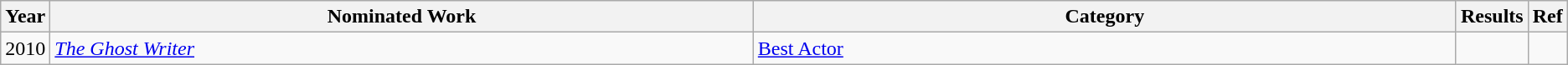<table class="wikitable">
<tr>
<th scope="col" style="width:1em;">Year</th>
<th scope="col" style="width:35em;">Nominated Work</th>
<th scope="col" style="width:35em;">Category</th>
<th scope="col" style="width:1em;">Results</th>
<th scope="col" style="width:1em;">Ref</th>
</tr>
<tr>
<td>2010</td>
<td><em><a href='#'>The Ghost Writer</a></em></td>
<td><a href='#'>Best Actor</a></td>
<td></td>
<td></td>
</tr>
</table>
